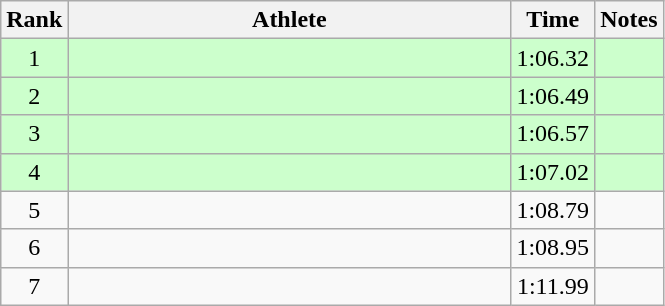<table class="wikitable" style="text-align:center">
<tr>
<th>Rank</th>
<th Style="width:18em">Athlete</th>
<th>Time</th>
<th>Notes</th>
</tr>
<tr style="background:#cfc">
<td>1</td>
<td style="text-align:left"></td>
<td>1:06.32</td>
<td></td>
</tr>
<tr style="background:#cfc">
<td>2</td>
<td style="text-align:left"></td>
<td>1:06.49</td>
<td></td>
</tr>
<tr style="background:#cfc">
<td>3</td>
<td style="text-align:left"></td>
<td>1:06.57</td>
<td></td>
</tr>
<tr style="background:#cfc">
<td>4</td>
<td style="text-align:left"></td>
<td>1:07.02</td>
<td></td>
</tr>
<tr>
<td>5</td>
<td style="text-align:left"></td>
<td>1:08.79</td>
<td></td>
</tr>
<tr>
<td>6</td>
<td style="text-align:left"></td>
<td>1:08.95</td>
<td></td>
</tr>
<tr>
<td>7</td>
<td style="text-align:left"></td>
<td>1:11.99</td>
<td></td>
</tr>
</table>
